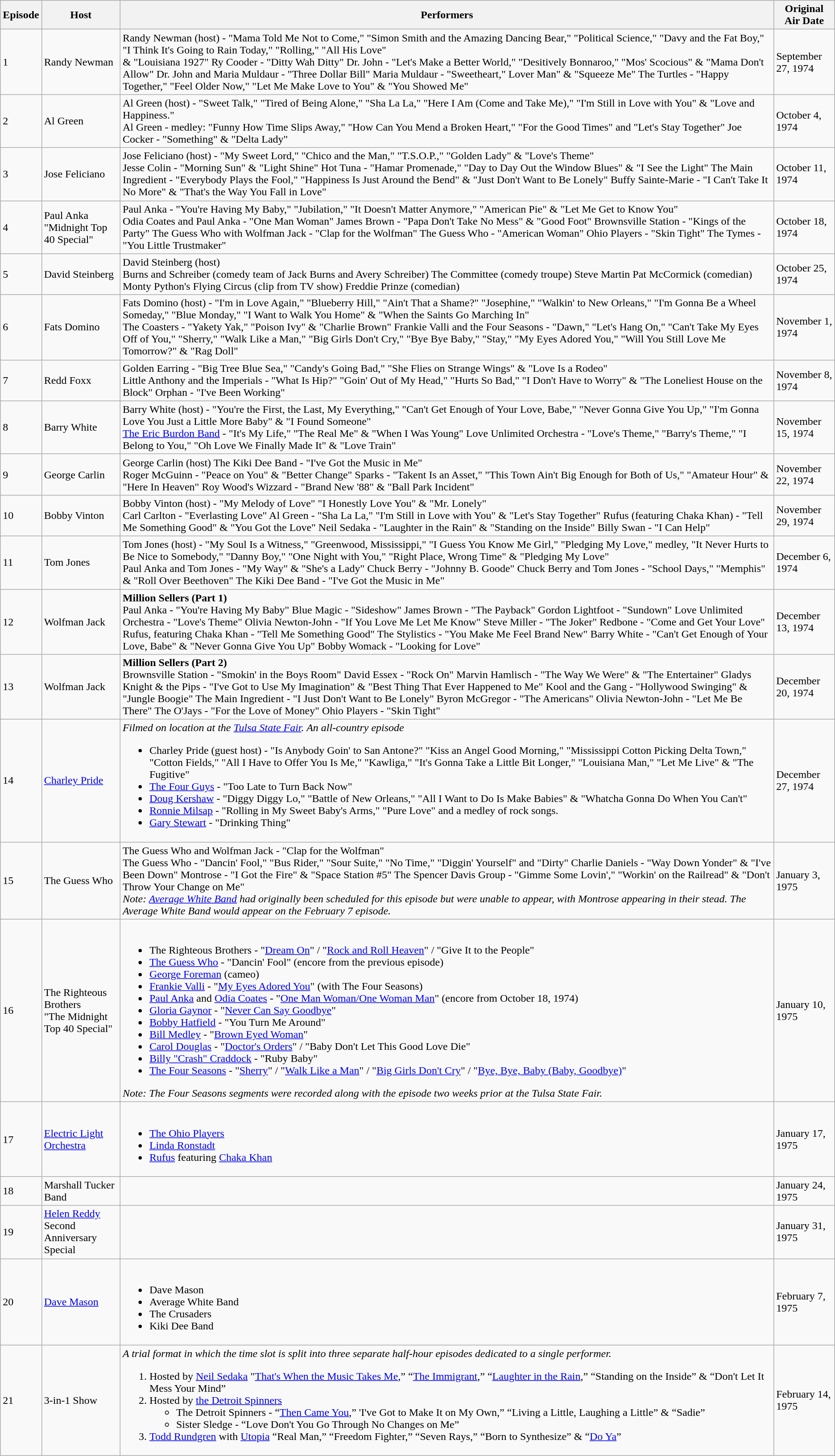<table class="wikitable">
<tr>
<th>Episode</th>
<th>Host</th>
<th>Performers</th>
<th>Original Air Date</th>
</tr>
<tr>
<td>1</td>
<td>Randy Newman</td>
<td>Randy Newman (host) - "Mama Told Me Not to Come," "Simon Smith and the Amazing Dancing Bear," "Political Science," "Davy and the Fat Boy," "I Think It's Going to Rain Today," "Rolling," "All His Love"<br>& "Louisiana 1927" 
Ry Cooder - "Ditty Wah Ditty" Dr. John - "Let's Make a Better World," "Desitively Bonnaroo," "Mos' Scocious" & "Mama Don't Allow" 
Dr. John and Maria Muldaur - "Three Dollar Bill" 
Maria Muldaur - "Sweetheart," Lover Man" & "Squeeze Me" 
The Turtles - "Happy Together," "Feel Older Now," "Let Me Make Love to You" & "You Showed Me"</td>
<td>September 27, 1974</td>
</tr>
<tr>
<td>2</td>
<td>Al Green</td>
<td>Al Green (host) - "Sweet Talk," "Tired of Being Alone," "Sha La La," "Here I Am (Come and Take Me)," "I'm Still in Love with You" & "Love and Happiness."<br>Al Green - medley: "Funny How Time Slips Away," "How Can You Mend a Broken Heart," "For the Good Times" and "Let's Stay Together" 
Joe Cocker - "Something" & "Delta Lady"</td>
<td>October 4, 1974</td>
</tr>
<tr>
<td>3</td>
<td>Jose Feliciano</td>
<td>Jose Feliciano (host) - "My Sweet Lord," "Chico and the Man," "T.S.O.P.," "Golden Lady" & "Love's Theme"<br>Jesse Colin - "Morning Sun" & "Light Shine" 
Hot Tuna - "Hamar Promenade," "Day to Day Out the Window Blues" & "I See the Light" 
The Main Ingredient - "Everybody Plays the Fool," "Happiness Is Just Around the Bend" & "Just Don't Want to Be Lonely" 
Buffy Sainte-Marie - "I Can't Take It No More" & "That's the Way You Fall in Love"</td>
<td>October 11, 1974</td>
</tr>
<tr>
<td>4</td>
<td>Paul Anka<br>"Midnight Top 40 Special"</td>
<td>Paul Anka - "You're Having My Baby," "Jubilation," "It Doesn't Matter Anymore," "American Pie" & "Let Me Get to Know You"<br>Odia Coates and Paul Anka - "One Man Woman" 
James Brown - "Papa Don't Take No Mess" & "Good Foot" 
Brownsville Station - "Kings of the Party" 
The Guess Who with Wolfman Jack - "Clap for the Wolfman" 
The Guess Who - "American Woman" 
Ohio Players - "Skin Tight" 
The Tymes - "You Little Trustmaker"</td>
<td>October 18, 1974</td>
</tr>
<tr>
<td>5</td>
<td>David Steinberg</td>
<td>David Steinberg (host)<br>Burns and Schreiber (comedy team of Jack Burns and Avery Schreiber) 
The Committee (comedy troupe) 
Steve Martin 
Pat McCormick (comedian) 
Monty Python's Flying Circus (clip from TV show) 
Freddie Prinze (comedian)</td>
<td>October 25, 1974</td>
</tr>
<tr>
<td>6</td>
<td>Fats Domino</td>
<td>Fats Domino (host) - "I'm in Love Again," "Blueberry Hill," "Ain't That a Shame?" "Josephine," "Walkin' to New Orleans," "I'm Gonna Be a Wheel Someday," "Blue Monday," "I Want to Walk You Home" & "When the Saints Go Marching In"<br>The Coasters - "Yakety Yak," "Poison Ivy" & "Charlie Brown" 
Frankie Valli and the Four Seasons - "Dawn," "Let's Hang On," "Can't Take My Eyes Off of You," "Sherry," "Walk Like a Man," "Big Girls Don't Cry," "Bye Bye Baby," "Stay," "My Eyes Adored You," "Will You Still Love Me Tomorrow?" & "Rag Doll"</td>
<td>November 1, 1974</td>
</tr>
<tr>
<td>7</td>
<td>Redd Foxx</td>
<td>Golden Earring - "Big Tree Blue Sea," "Candy's Going Bad," "She Flies on Strange Wings" & "Love Is a Rodeo"<br>Little Anthony and the Imperials - "What Is Hip?" "Goin' Out of My Head," "Hurts So Bad," "I Don't Have to Worry" & "The Loneliest House on the Block" 
Orphan - "I've Been Working"</td>
<td>November 8, 1974</td>
</tr>
<tr>
<td>8</td>
<td>Barry White</td>
<td>Barry White (host) - "You're the First, the Last, My Everything," "Can't Get Enough of Your Love, Babe," "Never Gonna Give You Up," "I'm Gonna Love You Just a Little More Baby" & "I Found Someone"<br><a href='#'>The Eric Burdon Band</a> - "It's My Life," "The Real Me" & "When I Was Young" 
Love Unlimited Orchestra - "Love's Theme," "Barry's Theme," "I Belong to You," "Oh Love We Finally Made It" & "Love Train"</td>
<td>November 15, 1974</td>
</tr>
<tr>
<td>9</td>
<td>George Carlin</td>
<td>George Carlin (host) The Kiki Dee Band - "I've Got the Music in Me"<br>Roger McGuinn - "Peace on You" & "Better Change" 
Sparks - "Takent Is an Asset," "This Town Ain't Big Enough for Both of Us," "Amateur Hour" & "Here In Heaven" 
Roy Wood's Wizzard - "Brand New '88" & "Ball Park Incident"</td>
<td>November 22, 1974</td>
</tr>
<tr>
<td>10</td>
<td>Bobby Vinton</td>
<td>Bobby Vinton (host) - "My Melody of Love" "I Honestly Love You" & "Mr. Lonely"<br>Carl Carlton - "Everlasting Love" 
Al Green - "Sha La La," "I'm Still in Love with You" & "Let's Stay Together" 
Rufus (featuring Chaka Khan) - "Tell Me Something Good" & "You Got the Love" 
Neil Sedaka - "Laughter in the Rain" & "Standing on the Inside" 
Billy Swan - "I Can Help"</td>
<td>November 29, 1974</td>
</tr>
<tr>
<td>11</td>
<td>Tom Jones</td>
<td>Tom Jones (host) - "My Soul Is a Witness," "Greenwood, Mississippi," "I Guess You Know Me Girl," "Pledging My Love," medley, "It Never Hurts to Be Nice to Somebody," "Danny Boy," "One Night with You," "Right Place, Wrong Time" & "Pledging My Love"<br>Paul Anka and Tom Jones - "My Way" & "She's a Lady" 
Chuck Berry - "Johnny B. Goode" 
Chuck Berry and Tom Jones - "School Days," "Memphis" & "Roll Over Beethoven" 
The Kiki Dee Band - "I've Got the Music in Me"</td>
<td>December 6, 1974</td>
</tr>
<tr>
<td>12</td>
<td>Wolfman Jack</td>
<td><strong>Million Sellers (Part 1)</strong><br>Paul Anka - "You're Having My Baby" 
Blue Magic - "Sideshow" 
James Brown - "The Payback" 
Gordon Lightfoot - "Sundown" 
Love Unlimited Orchestra - "Love's Theme" 
Olivia Newton-John - "If You Love Me Let Me Know" 
Steve Miller - "The Joker" 
Redbone - "Come and Get Your Love" 
Rufus, featuring Chaka Khan - "Tell Me Something Good" 
The Stylistics - "You Make Me Feel Brand New" 
Barry White - "Can't Get Enough of Your Love, Babe" & "Never Gonna Give You Up" 
Bobby Womack - "Looking for Love"</td>
<td>December 13, 1974</td>
</tr>
<tr>
<td>13</td>
<td>Wolfman Jack</td>
<td><strong>Million Sellers (Part 2)</strong><br>Brownsville Station - "Smokin' in the Boys Room" 
David Essex - "Rock On" 
Marvin Hamlisch - "The Way We Were" & "The Entertainer" 
Gladys Knight & the Pips - "I've Got to Use My Imagination" & "Best Thing That Ever Happened to Me" 
Kool and the Gang - "Hollywood Swinging" & "Jungle Boogie" 
The Main Ingredient - "I Just Don't Want to Be Lonely" 
Byron McGregor - "The Americans" 
Olivia Newton-John - "Let Me Be There" 
The O'Jays - "For the Love of Money" 
Ohio Players - "Skin Tight"</td>
<td>December 20, 1974</td>
</tr>
<tr>
<td>14</td>
<td><a href='#'>Charley Pride</a></td>
<td><em>Filmed on location at the <a href='#'>Tulsa State Fair</a>. An all-country episode</em><br><ul><li>Charley Pride (guest host) - "Is Anybody Goin' to San Antone?" "Kiss an Angel Good Morning," "Mississippi Cotton Picking Delta Town," "Cotton Fields," "All I Have to Offer You Is Me," "Kawliga," "It's Gonna Take a Little Bit Longer," "Louisiana Man," "Let Me Live" & "The Fugitive"</li><li><a href='#'>The Four Guys</a> - "Too Late to Turn Back Now"</li><li><a href='#'>Doug Kershaw</a> - "Diggy Diggy Lo," "Battle of New Orleans," "All I Want to Do Is Make Babies" & "Whatcha Gonna Do When You Can't"</li><li><a href='#'>Ronnie Milsap</a> - "Rolling in My Sweet Baby's Arms," "Pure Love" and a medley of rock songs.</li><li><a href='#'>Gary Stewart</a> - "Drinking Thing"</li></ul></td>
<td>December 27, 1974</td>
</tr>
<tr>
<td>15</td>
<td>The Guess Who</td>
<td>The Guess Who and Wolfman Jack - "Clap for the Wolfman"<br>The Guess Who - "Dancin' Fool," "Bus Rider," "Sour Suite," "No Time," "Diggin' Yourself" and "Dirty" 
Charlie Daniels - "Way Down Yonder" & "I've Been Down" 
Montrose - "I Got the Fire" & "Space Station #5" 
The Spencer Davis Group - "Gimme Some Lovin'," "Workin' on the Railread" & "Don't Throw Your Change on Me"<br><em>Note: <a href='#'>Average White Band</a> had originally been scheduled for this episode but were unable to appear, with Montrose appearing in their stead. The Average White Band would appear on the February 7 episode.</em></td>
<td>January 3, 1975</td>
</tr>
<tr>
<td>16</td>
<td>The Righteous Brothers<br>"The Midnight Top 40 Special"</td>
<td><br><ul><li>The Righteous Brothers - "<a href='#'>Dream On</a>" / "<a href='#'>Rock and Roll Heaven</a>" / "Give It to the People"</li><li><a href='#'>The Guess Who</a> - "Dancin' Fool" (encore from the previous episode)</li><li><a href='#'>George Foreman</a> (cameo)</li><li><a href='#'>Frankie Valli</a> - "<a href='#'>My Eyes Adored You</a>" (with The Four Seasons)</li><li><a href='#'>Paul Anka</a> and <a href='#'>Odia Coates</a> - "<a href='#'>One Man Woman/One Woman Man</a>" (encore from October 18, 1974)</li><li><a href='#'>Gloria Gaynor</a> - "<a href='#'>Never Can Say Goodbye</a>"</li><li><a href='#'>Bobby Hatfield</a> - "You Turn Me Around"</li><li><a href='#'>Bill Medley</a> - "<a href='#'>Brown Eyed Woman</a>"</li><li><a href='#'>Carol Douglas</a> - "<a href='#'>Doctor's Orders</a>" / "Baby Don't Let This Good Love Die"</li><li><a href='#'>Billy "Crash" Craddock</a> - "Ruby Baby"</li><li><a href='#'>The Four Seasons</a> - "<a href='#'>Sherry</a>" / "<a href='#'>Walk Like a Man</a>" / "<a href='#'>Big Girls Don't Cry</a>" / "<a href='#'>Bye, Bye, Baby (Baby, Goodbye)</a>"</li></ul><em>Note: The Four Seasons segments were recorded along with the episode two weeks prior at the Tulsa State Fair.</em></td>
<td>January 10, 1975</td>
</tr>
<tr>
<td>17</td>
<td><a href='#'>Electric Light Orchestra</a></td>
<td><br><ul><li><a href='#'>The Ohio Players</a></li><li><a href='#'>Linda Ronstadt</a></li><li><a href='#'>Rufus</a> featuring <a href='#'>Chaka Khan</a></li></ul></td>
<td>January 17, 1975</td>
</tr>
<tr>
<td>18</td>
<td>Marshall Tucker Band</td>
<td></td>
<td>January 24, 1975</td>
</tr>
<tr>
<td>19</td>
<td><a href='#'>Helen Reddy</a><br>Second Anniversary Special</td>
<td></td>
<td>January 31, 1975</td>
</tr>
<tr>
<td>20</td>
<td><a href='#'>Dave Mason</a></td>
<td><br><ul><li>Dave Mason</li><li>Average White Band</li><li>The Crusaders</li><li>Kiki Dee Band</li></ul></td>
<td>February 7, 1975</td>
</tr>
<tr>
<td>21</td>
<td>3-in-1 Show</td>
<td><em>A trial format in which the time slot is split into three separate half-hour episodes dedicated to a single performer.</em><br><ol><li>Hosted by <a href='#'>Neil Sedaka</a> "<a href='#'>That's When the Music Takes Me</a>,” “<a href='#'>The Immigrant</a>,” “<a href='#'>Laughter in the Rain</a>,” “Standing on the Inside” & “Don't Let It Mess Your Mind”</li><li>Hosted by <a href='#'>the Detroit Spinners</a><ul><li>The Detroit Spinners - “<a href='#'>Then Came You</a>,” 'I've Got to Make It on My Own,” “Living a Little, Laughing a Little” & “Sadie”</li><li>Sister Sledge - “Love Don't You Go Through No Changes on Me”</li></ul></li><li><a href='#'>Todd Rundgren</a> with <a href='#'>Utopia</a>  “Real Man,” “Freedom Fighter,” “Seven Rays,” “Born to Synthesize” & “<a href='#'>Do Ya</a>”</li></ol></td>
<td>February 14, 1975</td>
</tr>
</table>
